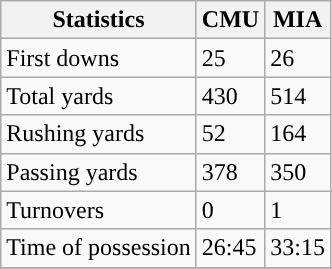<table class="wikitable">
<tr>
<th>Statistics</th>
<th>CMU</th>
<th>MIA</th>
</tr>
<tr>
<td>First downs</td>
<td>25</td>
<td>26</td>
</tr>
<tr>
<td>Total yards</td>
<td>430</td>
<td>514</td>
</tr>
<tr>
<td>Rushing yards</td>
<td>52</td>
<td>164</td>
</tr>
<tr>
<td>Passing yards</td>
<td>378</td>
<td>350</td>
</tr>
<tr>
<td>Turnovers</td>
<td>0</td>
<td>1</td>
</tr>
<tr>
<td>Time of possession</td>
<td>26:45</td>
<td>33:15</td>
</tr>
<tr>
</tr>
</table>
